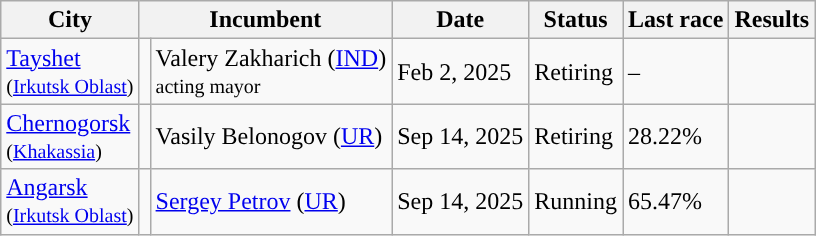<table class="wikitable">
<tr>
<th>City</th>
<th colspan=2>Incumbent</th>
<th>Date</th>
<th>Status</th>
<th>Last race</th>
<th>Results</th>
</tr>
<tr>
<td><a href='#'>Tayshet</a><br><small>(<a href='#'>Irkutsk Oblast</a>)</small></td>
<td style="background-color:"></td>
<td>Valery Zakharich (<a href='#'>IND</a>)<br><small>acting mayor</small></td>
<td>Feb 2, 2025</td>
<td>Retiring</td>
<td>–</td>
<td nowrap></td>
</tr>
<tr>
<td><a href='#'>Chernogorsk</a><br><small>(<a href='#'>Khakassia</a>)</small></td>
<td style="background-color:"></td>
<td>Vasily Belonogov (<a href='#'>UR</a>)</td>
<td>Sep 14, 2025</td>
<td>Retiring</td>
<td>28.22%</td>
<td nowrap></td>
</tr>
<tr>
<td><a href='#'>Angarsk</a><br><small>(<a href='#'>Irkutsk Oblast</a>)</small></td>
<td style="background-color:"></td>
<td><a href='#'>Sergey Petrov</a> (<a href='#'>UR</a>)</td>
<td>Sep 14, 2025</td>
<td>Running</td>
<td>65.47%</td>
<td nowrap></td>
</tr>
</table>
